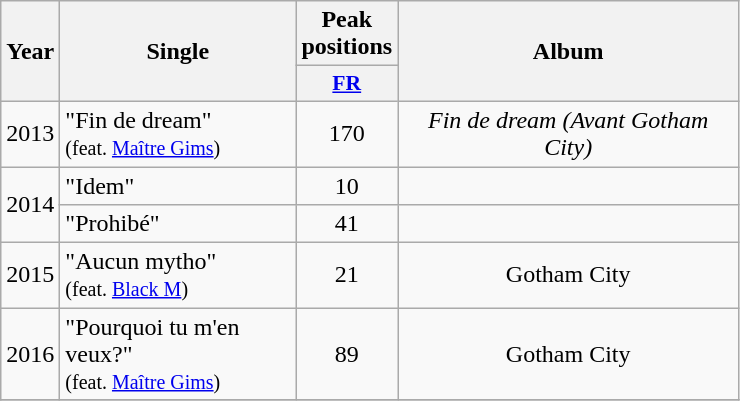<table class="wikitable">
<tr>
<th align="center" rowspan="2" width="10">Year</th>
<th align="center" rowspan="2" width="150">Single</th>
<th align="center" colspan="1" width="20">Peak positions</th>
<th align="center" rowspan="2" width="220">Album</th>
</tr>
<tr>
<th scope="col" style="width:3em;font-size:90%;"><a href='#'>FR</a><br></th>
</tr>
<tr>
<td style="text-align:center;">2013</td>
<td>"Fin de dream" <br><small>(feat. <a href='#'>Maître Gims</a>)</small></td>
<td style="text-align:center;">170</td>
<td style="text-align:center;"><em>Fin de dream (Avant Gotham City)</em></td>
</tr>
<tr>
<td style="text-align:center;" rowspan=2>2014</td>
<td>"Idem"</td>
<td style="text-align:center;">10</td>
<td style="text-align:center;"></td>
</tr>
<tr>
<td>"Prohibé"</td>
<td style="text-align:center;">41</td>
<td style="text-align:center;"></td>
</tr>
<tr>
<td style="text-align:center;">2015</td>
<td>"Aucun mytho" <br><small>(feat. <a href='#'>Black M</a>)</small></td>
<td style="text-align:center;">21</td>
<td style="text-align:center;">Gotham City</td>
</tr>
<tr>
<td style="text-align:center;">2016</td>
<td>"Pourquoi tu m'en veux?" <br><small>(feat. <a href='#'>Maître Gims</a>)</small></td>
<td style="text-align:center;">89</td>
<td style="text-align:center;">Gotham City</td>
</tr>
<tr>
</tr>
</table>
